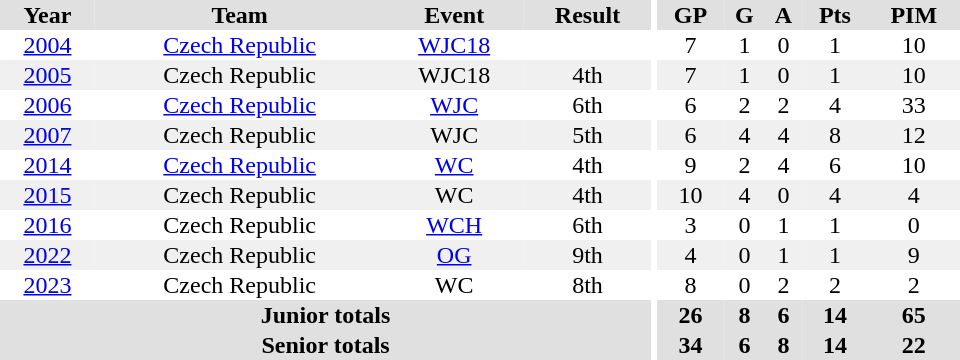<table border="0" cellpadding="1" cellspacing="0" ID="Table3" style="text-align:center; width:40em">
<tr ALIGN="center" bgcolor="#e0e0e0">
<th>Year</th>
<th>Team</th>
<th>Event</th>
<th>Result</th>
<th rowspan="99" bgcolor="#ffffff"></th>
<th>GP</th>
<th>G</th>
<th>A</th>
<th>Pts</th>
<th>PIM</th>
</tr>
<tr>
<td><a href='#'>2004</a></td>
<td><a href='#'>Czech Republic</a></td>
<td><a href='#'>WJC18</a></td>
<td></td>
<td>7</td>
<td>1</td>
<td>0</td>
<td>1</td>
<td>10</td>
</tr>
<tr bgcolor="#f0f0f0">
<td><a href='#'>2005</a></td>
<td>Czech Republic</td>
<td>WJC18</td>
<td>4th</td>
<td>7</td>
<td>1</td>
<td>0</td>
<td>1</td>
<td>10</td>
</tr>
<tr>
<td><a href='#'>2006</a></td>
<td><a href='#'>Czech Republic</a></td>
<td><a href='#'>WJC</a></td>
<td>6th</td>
<td>6</td>
<td>2</td>
<td>2</td>
<td>4</td>
<td>33</td>
</tr>
<tr bgcolor="#f0f0f0">
<td><a href='#'>2007</a></td>
<td>Czech Republic</td>
<td>WJC</td>
<td>5th</td>
<td>6</td>
<td>4</td>
<td>4</td>
<td>8</td>
<td>12</td>
</tr>
<tr>
<td><a href='#'>2014</a></td>
<td><a href='#'>Czech Republic</a></td>
<td><a href='#'>WC</a></td>
<td>4th</td>
<td>9</td>
<td>2</td>
<td>4</td>
<td>6</td>
<td>10</td>
</tr>
<tr bgcolor="#f0f0f0">
<td><a href='#'>2015</a></td>
<td>Czech Republic</td>
<td>WC</td>
<td>4th</td>
<td>10</td>
<td>4</td>
<td>0</td>
<td>4</td>
<td>4</td>
</tr>
<tr>
<td><a href='#'>2016</a></td>
<td>Czech Republic</td>
<td><a href='#'>WCH</a></td>
<td>6th</td>
<td>3</td>
<td>0</td>
<td>1</td>
<td>1</td>
<td>0</td>
</tr>
<tr bgcolor="#f0f0f0">
<td><a href='#'>2022</a></td>
<td>Czech Republic</td>
<td><a href='#'>OG</a></td>
<td>9th</td>
<td>4</td>
<td>0</td>
<td>1</td>
<td>1</td>
<td>9</td>
</tr>
<tr>
<td><a href='#'>2023</a></td>
<td>Czech Republic</td>
<td>WC</td>
<td>8th</td>
<td>8</td>
<td>0</td>
<td>2</td>
<td>2</td>
<td>2</td>
</tr>
<tr bgcolor="#e0e0e0">
<th colspan="4">Junior totals</th>
<th>26</th>
<th>8</th>
<th>6</th>
<th>14</th>
<th>65</th>
</tr>
<tr bgcolor="#e0e0e0">
<th colspan="4">Senior totals</th>
<th>34</th>
<th>6</th>
<th>8</th>
<th>14</th>
<th>22</th>
</tr>
</table>
